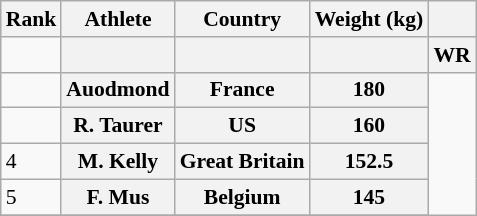<table class="wikitable sortable" style="font-size:90%">
<tr>
<th>Rank</th>
<th>Athlete</th>
<th>Country</th>
<th>Weight (kg)</th>
<th></th>
</tr>
<tr>
<td></td>
<th></th>
<th></th>
<th></th>
<th>WR</th>
</tr>
<tr>
<td></td>
<th>Auodmond</th>
<th>France</th>
<th>180</th>
</tr>
<tr>
<td></td>
<th>R. Taurer</th>
<th>US</th>
<th>160</th>
</tr>
<tr>
<td>4</td>
<th>M. Kelly</th>
<th>Great Britain</th>
<th>152.5</th>
</tr>
<tr>
<td>5</td>
<th>F. Mus</th>
<th>Belgium</th>
<th>145</th>
</tr>
<tr>
</tr>
</table>
